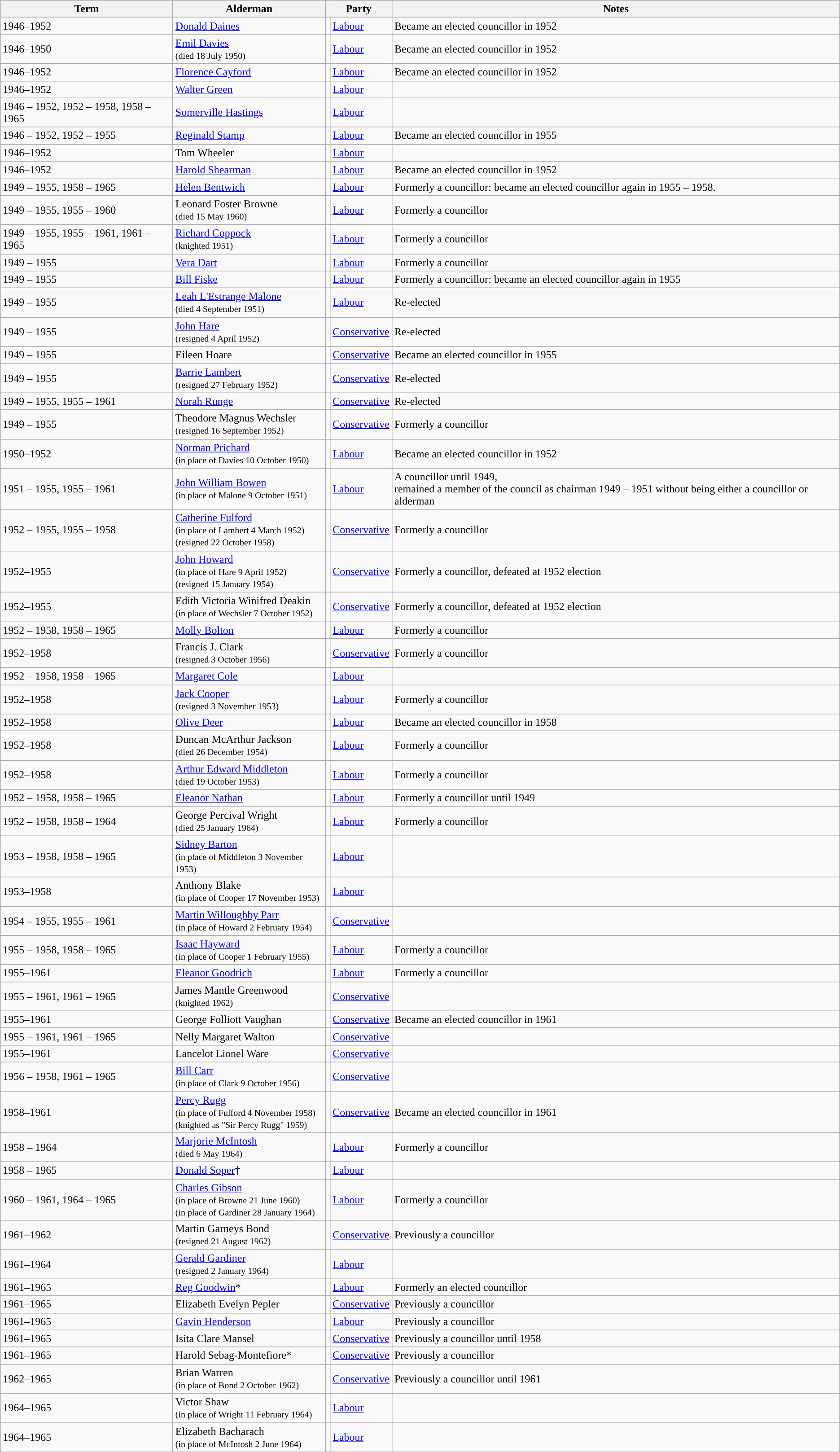<table class="wikitable" border="1">
<tr>
<th>Term</th>
<th>Alderman</th>
<th colspan=2!>Party</th>
<th>Notes</th>
</tr>
<tr>
<td>1946–1952</td>
<td><a href='#'>Donald Daines</a></td>
<td style="background-color: "></td>
<td><a href='#'>Labour</a></td>
<td>Became an elected councillor in 1952</td>
</tr>
<tr>
<td>1946–1950</td>
<td><a href='#'>Emil Davies</a><small><br>(died 18 July 1950)</small></td>
<td style="background-color: "></td>
<td><a href='#'>Labour</a></td>
<td>Became an elected councillor in 1952</td>
</tr>
<tr>
<td>1946–1952</td>
<td><a href='#'>Florence Cayford</a></td>
<td style="background-color: "></td>
<td><a href='#'>Labour</a></td>
<td>Became an elected councillor in 1952</td>
</tr>
<tr>
<td>1946–1952</td>
<td><a href='#'>Walter Green</a></td>
<td style="background-color: "></td>
<td><a href='#'>Labour</a></td>
<td></td>
</tr>
<tr>
<td>1946 – 1952, 1952 – 1958, 1958 – 1965</td>
<td><a href='#'>Somerville Hastings</a></td>
<td style="background-color: "></td>
<td><a href='#'>Labour</a></td>
<td></td>
</tr>
<tr>
<td>1946 – 1952, 1952 – 1955</td>
<td><a href='#'>Reginald Stamp</a></td>
<td style="background-color: "></td>
<td><a href='#'>Labour</a></td>
<td>Became an elected councillor in 1955</td>
</tr>
<tr>
<td>1946–1952</td>
<td>Tom Wheeler</td>
<td style="background-color: "></td>
<td><a href='#'>Labour</a></td>
<td></td>
</tr>
<tr>
<td>1946–1952</td>
<td><a href='#'>Harold Shearman</a></td>
<td style="background-color: "></td>
<td><a href='#'>Labour</a></td>
<td>Became an elected councillor in 1952</td>
</tr>
<tr>
<td>1949 – 1955, 1958 – 1965</td>
<td><a href='#'>Helen Bentwich</a></td>
<td style="background-color: "></td>
<td><a href='#'>Labour</a></td>
<td>Formerly a councillor: became an elected councillor again in 1955 – 1958.</td>
</tr>
<tr>
<td>1949 – 1955, 1955 – 1960</td>
<td>Leonard Foster Browne<small><br>(died 15 May 1960)</small></td>
<td style="background-color: "></td>
<td><a href='#'>Labour</a></td>
<td>Formerly a councillor</td>
</tr>
<tr>
<td>1949 – 1955, 1955 – 1961, 1961 – 1965</td>
<td><a href='#'>Richard Coppock</a><small><br>(knighted 1951)</small></td>
<td style="background-color: "></td>
<td><a href='#'>Labour</a></td>
<td>Formerly a councillor</td>
</tr>
<tr>
<td>1949 – 1955</td>
<td><a href='#'>Vera Dart</a></td>
<td style="background-color: "></td>
<td><a href='#'>Labour</a></td>
<td>Formerly a councillor</td>
</tr>
<tr>
<td>1949 – 1955</td>
<td><a href='#'>Bill Fiske</a></td>
<td style="background-color: "></td>
<td><a href='#'>Labour</a></td>
<td>Formerly a councillor: became an elected councillor again in 1955</td>
</tr>
<tr>
<td>1949 – 1955</td>
<td><a href='#'>Leah L'Estrange Malone</a><small><br>(died 4 September 1951)</small></td>
<td style="background-color: "></td>
<td><a href='#'>Labour</a></td>
<td>Re-elected</td>
</tr>
<tr>
<td>1949 – 1955</td>
<td><a href='#'>John Hare</a><small><br>(resigned 4 April 1952)</small></td>
<td style="background-color: "></td>
<td><a href='#'>Conservative</a></td>
<td>Re-elected</td>
</tr>
<tr>
<td>1949 – 1955</td>
<td>Eileen Hoare</td>
<td style="background-color: "></td>
<td><a href='#'>Conservative</a></td>
<td>Became an elected councillor in 1955</td>
</tr>
<tr>
<td>1949 – 1955</td>
<td><a href='#'>Barrie Lambert</a><small><br>(resigned 27 February 1952)</small></td>
<td style="background-color: "></td>
<td><a href='#'>Conservative</a></td>
<td>Re-elected</td>
</tr>
<tr>
<td>1949 – 1955, 1955 – 1961</td>
<td><a href='#'>Norah Runge</a></td>
<td style="background-color: "></td>
<td><a href='#'>Conservative</a></td>
<td>Re-elected</td>
</tr>
<tr>
<td>1949 – 1955</td>
<td>Theodore Magnus Wechsler<small><br>(resigned 16 September 1952)</small></td>
<td style="background-color: "></td>
<td><a href='#'>Conservative</a></td>
<td>Formerly a councillor</td>
</tr>
<tr>
<td>1950–1952</td>
<td><a href='#'>Norman Prichard</a><small><br>(in place of Davies 10 October 1950) </small></td>
<td style="background-color: "></td>
<td><a href='#'>Labour</a></td>
<td>Became an elected councillor in 1952</td>
</tr>
<tr>
<td>1951 – 1955, 1955 – 1961</td>
<td><a href='#'>John William Bowen</a><small><br>(in place of Malone 9 October 1951)</small></td>
<td style="background-color: "></td>
<td><a href='#'>Labour</a></td>
<td>A councillor until 1949, <br>remained a member of the council as chairman 1949 – 1951 without being either a councillor or alderman</td>
</tr>
<tr>
<td>1952 – 1955, 1955 – 1958</td>
<td><a href='#'>Catherine Fulford</a><small><br>(in place of Lambert 4 March 1952)<br>(resigned 22 October 1958)</small></td>
<td style="background-color: "></td>
<td><a href='#'>Conservative</a></td>
<td>Formerly a councillor</td>
</tr>
<tr>
<td>1952–1955</td>
<td><a href='#'>John Howard</a><small><br>(in place of Hare 9 April 1952)<br>(resigned 15 January 1954)</small></td>
<td style="background-color: "></td>
<td><a href='#'>Conservative</a></td>
<td>Formerly a councillor, defeated at 1952 election</td>
</tr>
<tr>
<td>1952–1955</td>
<td>Edith Victoria Winifred Deakin<small><br>(in place of Wechsler 7 October 1952)</small></td>
<td style="background-color: "></td>
<td><a href='#'>Conservative</a></td>
<td>Formerly a councillor, defeated at 1952 election</td>
</tr>
<tr>
<td>1952 – 1958, 1958 – 1965</td>
<td><a href='#'>Molly Bolton</a></td>
<td style="background-color: "></td>
<td><a href='#'>Labour</a></td>
<td>Formerly a councillor</td>
</tr>
<tr>
<td>1952–1958</td>
<td>Francis J. Clark<small><br>(resigned 3 October 1956)</small></td>
<td style="background-color: "></td>
<td><a href='#'>Conservative</a></td>
<td>Formerly a councillor</td>
</tr>
<tr>
<td>1952 – 1958, 1958 – 1965</td>
<td><a href='#'>Margaret Cole</a></td>
<td style="background-color: "></td>
<td><a href='#'>Labour</a></td>
<td></td>
</tr>
<tr>
<td>1952–1958</td>
<td><a href='#'>Jack Cooper</a><small><br>(resigned 3 November 1953)</small></td>
<td style="background-color: "></td>
<td><a href='#'>Labour</a></td>
<td>Formerly a councillor</td>
</tr>
<tr>
<td>1952–1958</td>
<td><a href='#'>Olive Deer</a></td>
<td style="background-color: "></td>
<td><a href='#'>Labour</a></td>
<td>Became an elected councillor in 1958</td>
</tr>
<tr>
<td>1952–1958</td>
<td>Duncan McArthur Jackson<small><br>(died 26 December 1954)</small></td>
<td style="background-color: "></td>
<td><a href='#'>Labour</a></td>
<td>Formerly a councillor</td>
</tr>
<tr>
<td>1952–1958</td>
<td><a href='#'>Arthur Edward Middleton</a><small><br>(died 19 October 1953)</small></td>
<td style="background-color: "></td>
<td><a href='#'>Labour</a></td>
<td>Formerly a councillor</td>
</tr>
<tr>
<td>1952 – 1958, 1958 – 1965</td>
<td><a href='#'>Eleanor Nathan</a></td>
<td style="background-color: "></td>
<td><a href='#'>Labour</a></td>
<td>Formerly a councillor until 1949</td>
</tr>
<tr>
<td>1952 – 1958, 1958 – 1964</td>
<td>George Percival Wright<small><br>(died 25 January 1964)</small></td>
<td style="background-color: "></td>
<td><a href='#'>Labour</a></td>
<td>Formerly a councillor</td>
</tr>
<tr>
<td>1953 – 1958, 1958 – 1965</td>
<td><a href='#'>Sidney Barton</a><small><br>(in place of Middleton 3 November 1953)</small></td>
<td style="background-color: "></td>
<td><a href='#'>Labour</a></td>
<td></td>
</tr>
<tr>
<td>1953–1958</td>
<td>Anthony Blake<small><br>(in place of Cooper 17 November 1953)</small></td>
<td style="background-color: "></td>
<td><a href='#'>Labour</a></td>
<td></td>
</tr>
<tr>
<td>1954 – 1955, 1955 – 1961</td>
<td><a href='#'>Martin Willoughby Parr</a><small><br>(in place of Howard 2 February 1954)</small></td>
<td style="background-color: "></td>
<td><a href='#'>Conservative</a></td>
<td></td>
</tr>
<tr>
<td>1955 – 1958, 1958 – 1965</td>
<td><a href='#'>Isaac Hayward</a><small><br>(in place of Cooper 1 February 1955)</small></td>
<td style="background-color: "></td>
<td><a href='#'>Labour</a></td>
<td>Formerly a councillor</td>
</tr>
<tr>
<td>1955–1961</td>
<td><a href='#'>Eleanor Goodrich</a></td>
<td style="background-color: "></td>
<td><a href='#'>Labour</a></td>
<td>Formerly a councillor</td>
</tr>
<tr>
<td>1955 – 1961, 1961 – 1965</td>
<td>James Mantle Greenwood<small><br>(knighted 1962)</small></td>
<td style="background-color: "></td>
<td><a href='#'>Conservative</a></td>
<td></td>
</tr>
<tr>
<td>1955–1961</td>
<td>George Folliott Vaughan</td>
<td style="background-color: "></td>
<td><a href='#'>Conservative</a></td>
<td>Became an elected councillor in 1961</td>
</tr>
<tr>
<td>1955 – 1961, 1961 – 1965</td>
<td>Nelly Margaret Walton</td>
<td style="background-color: "></td>
<td><a href='#'>Conservative</a></td>
<td></td>
</tr>
<tr>
<td>1955–1961</td>
<td>Lancelot Lionel Ware</td>
<td style="background-color: "></td>
<td><a href='#'>Conservative</a></td>
<td></td>
</tr>
<tr>
<td>1956 – 1958, 1961 – 1965</td>
<td><a href='#'>Bill Carr</a><small><br>(in place of Clark 9 October 1956)</small></td>
<td style="background-color: "></td>
<td><a href='#'>Conservative</a></td>
<td></td>
</tr>
<tr>
<td>1958–1961</td>
<td><a href='#'>Percy Rugg</a><small><br>(in place of Fulford 4 November 1958)<br>(knighted as "Sir Percy Rugg" 1959)</small></td>
<td style="background-color: "></td>
<td><a href='#'>Conservative</a></td>
<td>Became an elected councillor in 1961</td>
</tr>
<tr>
<td>1958 – 1964</td>
<td><a href='#'>Marjorie McIntosh</a><small><br>(died 6 May 1964)</small></td>
<td style="background-color: "></td>
<td><a href='#'>Labour</a></td>
<td>Formerly a councillor</td>
</tr>
<tr>
<td>1958 – 1965</td>
<td><a href='#'>Donald Soper</a>†</td>
<td style="background-color: "></td>
<td><a href='#'>Labour</a></td>
<td></td>
</tr>
<tr>
<td>1960 – 1961, 1964 – 1965</td>
<td><a href='#'>Charles Gibson</a><small><br>(in place of Browne 21 June 1960)<br>(in place of Gardiner 28 January 1964)</small></td>
<td style="background-color: "></td>
<td><a href='#'>Labour</a></td>
<td>Formerly a councillor</td>
</tr>
<tr>
<td>1961–1962</td>
<td>Martin Garneys Bond<small><br>(resigned 21 August 1962)</small></td>
<td style="background-color: "></td>
<td><a href='#'>Conservative</a></td>
<td>Previously a councillor</td>
</tr>
<tr>
<td>1961–1964</td>
<td><a href='#'>Gerald Gardiner</a><small><br>(resigned 2 January 1964)</small></td>
<td style="background-color: "></td>
<td><a href='#'>Labour</a></td>
<td></td>
</tr>
<tr>
<td>1961–1965</td>
<td><a href='#'>Reg Goodwin</a>*</td>
<td style="background-color: "></td>
<td><a href='#'>Labour</a></td>
<td>Formerly an elected councillor</td>
</tr>
<tr>
<td>1961–1965</td>
<td>Elizabeth Evelyn Pepler</td>
<td style="background-color: "></td>
<td><a href='#'>Conservative</a></td>
<td>Previously a councillor</td>
</tr>
<tr>
<td>1961–1965</td>
<td><a href='#'>Gavin Henderson</a></td>
<td style="background-color: "></td>
<td><a href='#'>Labour</a></td>
<td>Previously a councillor</td>
</tr>
<tr>
<td>1961–1965</td>
<td>Isita Clare Mansel</td>
<td style="background-color: "></td>
<td><a href='#'>Conservative</a></td>
<td>Previously a councillor until 1958</td>
</tr>
<tr>
<td>1961–1965</td>
<td>Harold Sebag-Montefiore*</td>
<td style="background-color: "></td>
<td><a href='#'>Conservative</a></td>
<td>Previously a councillor</td>
</tr>
<tr>
<td>1962–1965</td>
<td>Brian Warren<small><br>(in place of Bond 2 October 1962)</small></td>
<td style="background-color: "></td>
<td><a href='#'>Conservative</a></td>
<td>Previously a councillor until 1961</td>
</tr>
<tr>
<td>1964–1965</td>
<td>Victor Shaw<small><br>(in place of Wright 11 February 1964)</small></td>
<td style="background-color: "></td>
<td><a href='#'>Labour</a></td>
<td></td>
</tr>
<tr>
<td>1964–1965</td>
<td>Elizabeth Bacharach<small><br>(in place of McIntosh 2 June 1964)</small></td>
<td style="background-color: "></td>
<td><a href='#'>Labour</a></td>
</tr>
</table>
